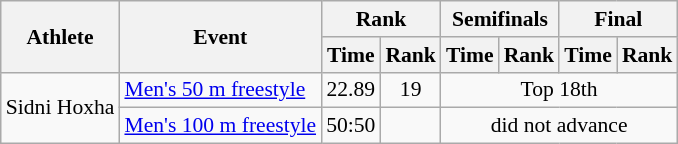<table class=wikitable style="font-size:90%">
<tr>
<th rowspan="2">Athlete</th>
<th rowspan="2">Event</th>
<th colspan="2">Rank</th>
<th colspan="2">Semifinals</th>
<th colspan="2">Final</th>
</tr>
<tr>
<th>Time</th>
<th>Rank</th>
<th>Time</th>
<th>Rank</th>
<th>Time</th>
<th>Rank</th>
</tr>
<tr>
<td rowspan="2">Sidni Hoxha</td>
<td><a href='#'>Men's 50 m freestyle</a></td>
<td align=center>22.89</td>
<td align=center>19</td>
<td align=center colspan=4>Top 18th</td>
</tr>
<tr>
<td><a href='#'>Men's 100 m freestyle</a></td>
<td align=center>50:50</td>
<td align=center></td>
<td align=center colspan=4>did not advance</td>
</tr>
</table>
